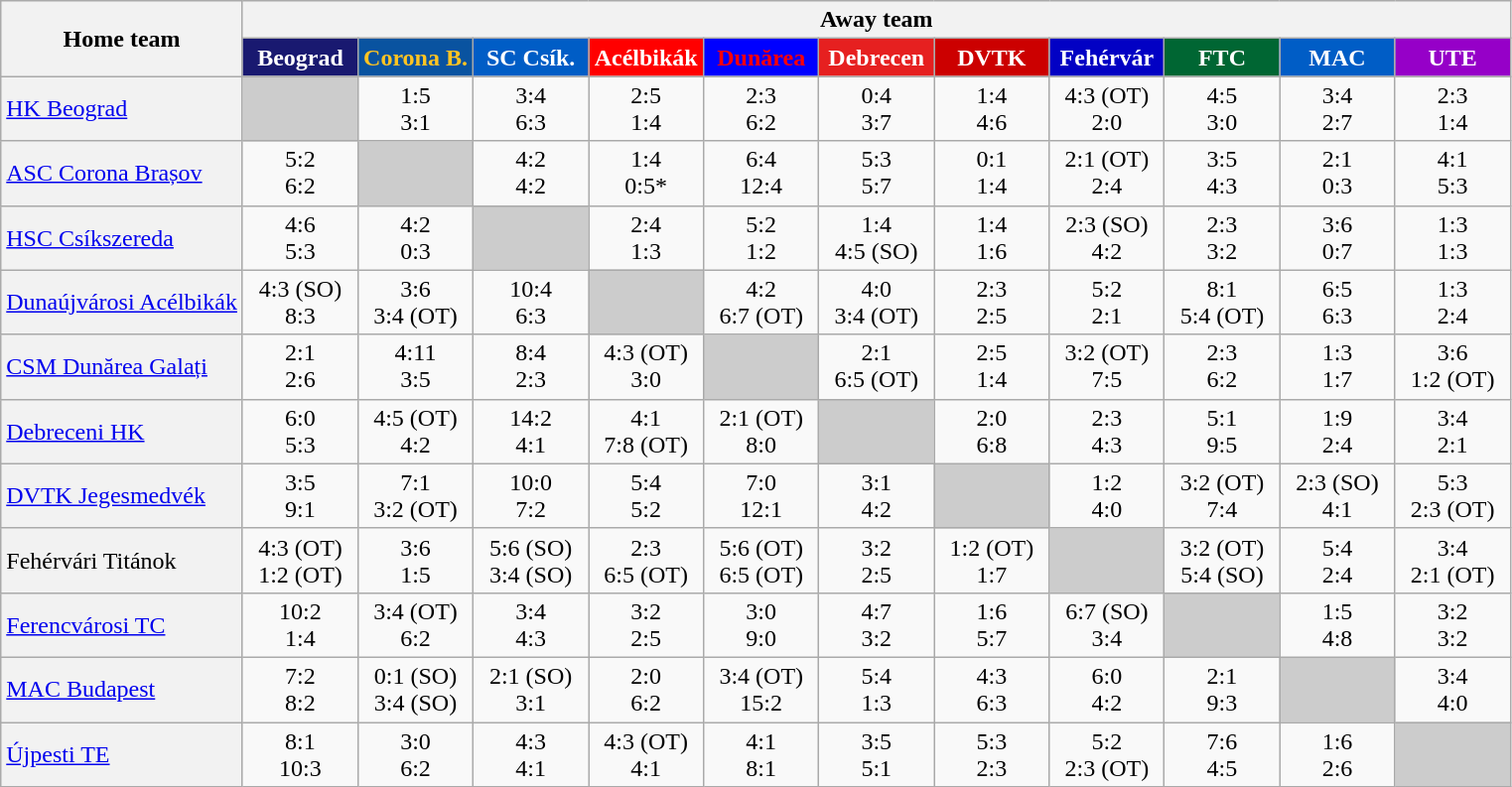<table class="wikitable" style="text-align:center;">
<tr>
<th rowspan="2">Home team</th>
<th colspan="11">Away team</th>
</tr>
<tr>
<th style="width:70px; background:#191970; color:white;">Beograd</th>
<th style="width:70px; background:#0953A0; color:#FFC422;">Corona B.</th>
<th style="width:70px; background:#005DC6; color:white;">SC Csík.</th>
<th style="width:70px; background:#FF0000; color:white;">Acélbikák</th>
<th style="width:70px; background:#0000FF; color:#FF0000;">Dunărea</th>
<th style="width:70px; background:#E62020; color:white;">Debrecen</th>
<th style="width:70px; background:#CC0000; color:white;">DVTK</th>
<th style="width:70px; background:#0201C4; color:white;">Fehérvár</th>
<th style="width:70px; background:#006633; color:white;">FTC</th>
<th style="width:70px; background:#005DC6; color:white;">MAC</th>
<th style="width:70px; background:#9600C8; color:white;">UTE</th>
</tr>
<tr>
<td style="text-align:left; background:#F2F2F2;"><a href='#'>HK Beograd</a></td>
<td bgcolor=#CCCCCC> </td>
<td> 1:5<br> 3:1</td>
<td>  3:4<br> 6:3</td>
<td> 2:5<br> 1:4</td>
<td>   2:3<br> 6:2</td>
<td>  0:4<br> 3:7</td>
<td>      1:4<br> 4:6</td>
<td>  4:3 (OT)<br> 2:0</td>
<td>       4:5<br> 3:0</td>
<td>       3:4<br> 2:7</td>
<td>       2:3<br> 1:4</td>
</tr>
<tr>
<td style="text-align:left; background:#F2F2F2;"><a href='#'>ASC Corona Brașov</a></td>
<td>   5:2<br> 6:2</td>
<td bgcolor=#CCCCCC> </td>
<td>  4:2<br> 4:2</td>
<td> 1:4<br> 0:5*</td>
<td>   6:4<br> 12:4</td>
<td>  5:3<br> 5:7</td>
<td>      0:1<br> 1:4</td>
<td>  2:1 (OT)<br> 2:4</td>
<td>       3:5<br> 4:3</td>
<td>       2:1<br> 0:3</td>
<td>       4:1<br> 5:3</td>
</tr>
<tr>
<td style="text-align:left; background:#F2F2F2;"><a href='#'>HSC Csíkszereda</a></td>
<td>   4:6<br> 5:3</td>
<td> 4:2<br> 0:3</td>
<td bgcolor=#CCCCCC> </td>
<td> 2:4<br> 1:3</td>
<td>   5:2<br> 1:2</td>
<td>  1:4<br> 4:5 (SO)</td>
<td>      1:4<br> 1:6</td>
<td>  2:3 (SO)<br> 4:2</td>
<td>       2:3<br> 3:2</td>
<td>       3:6<br> 0:7</td>
<td>       1:3<br> 1:3</td>
</tr>
<tr>
<td style="text-align:left; background:#F2F2F2;"><a href='#'>Dunaújvárosi Acélbikák</a></td>
<td>   4:3 (SO)<br> 8:3</td>
<td> 3:6<br> 3:4 (OT)</td>
<td>  10:4<br> 6:3</td>
<td bgcolor=#CCCCCC> </td>
<td>   4:2<br> 6:7 (OT)</td>
<td>  4:0<br> 3:4 (OT)</td>
<td>      2:3<br> 2:5</td>
<td>  5:2<br> 2:1</td>
<td>       8:1<br> 5:4 (OT)</td>
<td>       6:5<br> 6:3</td>
<td>       1:3<br> 2:4</td>
</tr>
<tr>
<td style="text-align:left; background:#F2F2F2;"><a href='#'>CSM Dunărea Galați</a></td>
<td>   2:1<br> 2:6</td>
<td> 4:11<br> 3:5</td>
<td>  8:4<br> 2:3</td>
<td> 4:3 (OT)<br> 3:0</td>
<td bgcolor=#CCCCCC> </td>
<td>  2:1<br> 6:5 (OT)</td>
<td>      2:5<br> 1:4</td>
<td>  3:2 (OT)<br> 7:5</td>
<td>       2:3<br> 6:2</td>
<td>       1:3<br> 1:7</td>
<td>       3:6<br> 1:2 (OT)</td>
</tr>
<tr>
<td style="text-align:left; background:#F2F2F2;"><a href='#'>Debreceni HK</a></td>
<td>   6:0<br> 5:3</td>
<td> 4:5 (OT)<br> 4:2</td>
<td>  14:2<br> 4:1</td>
<td> 4:1<br> 7:8 (OT)</td>
<td>   2:1 (OT)<br> 8:0</td>
<td bgcolor=#CCCCCC> </td>
<td>      2:0<br> 6:8</td>
<td>  2:3<br> 4:3</td>
<td>       5:1<br> 9:5</td>
<td>       1:9<br> 2:4</td>
<td>       3:4<br> 2:1</td>
</tr>
<tr>
<td style="text-align:left; background:#F2F2F2;"><a href='#'>DVTK Jegesmedvék</a></td>
<td>   3:5<br> 9:1</td>
<td> 7:1<br> 3:2 (OT)</td>
<td>  10:0<br> 7:2</td>
<td> 5:4<br> 5:2</td>
<td>   7:0<br> 12:1</td>
<td>  3:1<br> 4:2</td>
<td bgcolor=#CCCCCC> </td>
<td>  1:2<br> 4:0</td>
<td>       3:2 (OT)<br> 7:4</td>
<td>       2:3 (SO)<br> 4:1</td>
<td>       5:3<br> 2:3 (OT)</td>
</tr>
<tr>
<td style="text-align:left; background:#F2F2F2;">Fehérvári Titánok</td>
<td>   4:3 (OT)<br> 1:2 (OT)</td>
<td> 3:6<br> 1:5</td>
<td>  5:6 (SO)<br> 3:4 (SO)</td>
<td> 2:3<br> 6:5 (OT)</td>
<td>   5:6 (OT)<br> 6:5 (OT)</td>
<td>  3:2<br> 2:5</td>
<td>      1:2 (OT)<br> 1:7</td>
<td bgcolor=#CCCCCC> </td>
<td>       3:2 (OT)<br> 5:4 (SO)</td>
<td>       5:4<br> 2:4</td>
<td>       3:4<br> 2:1 (OT)</td>
</tr>
<tr>
<td style="text-align:left; background:#F2F2F2;"><a href='#'>Ferencvárosi TC</a></td>
<td>   10:2<br> 1:4</td>
<td> 3:4 (OT)<br> 6:2</td>
<td>  3:4<br> 4:3</td>
<td> 3:2<br> 2:5</td>
<td>   3:0<br> 9:0</td>
<td>  4:7<br> 3:2</td>
<td>      1:6<br> 5:7</td>
<td>  6:7 (SO)<br> 3:4</td>
<td bgcolor=#CCCCCC> </td>
<td>       1:5<br> 4:8</td>
<td>       3:2<br> 3:2</td>
</tr>
<tr>
<td style="text-align:left; background:#F2F2F2;"><a href='#'>MAC Budapest</a></td>
<td>   7:2<br> 8:2</td>
<td> 0:1 (SO)<br> 3:4 (SO)</td>
<td>  2:1 (SO)<br> 3:1</td>
<td> 2:0<br> 6:2</td>
<td>   3:4 (OT)<br> 15:2</td>
<td>  5:4<br> 1:3</td>
<td>      4:3<br> 6:3</td>
<td>  6:0<br> 4:2</td>
<td>       2:1<br> 9:3</td>
<td bgcolor=#CCCCCC> </td>
<td>       3:4<br> 4:0</td>
</tr>
<tr>
<td style="text-align:left; background:#F2F2F2;"><a href='#'>Újpesti TE</a></td>
<td>   8:1<br> 10:3</td>
<td> 3:0<br> 6:2</td>
<td>  4:3<br> 4:1</td>
<td> 4:3 (OT)<br> 4:1</td>
<td>   4:1<br> 8:1</td>
<td>  3:5<br> 5:1</td>
<td>      5:3<br> 2:3</td>
<td>  5:2<br> 2:3 (OT)</td>
<td>       7:6<br> 4:5</td>
<td>       1:6<br> 2:6</td>
<td bgcolor=#CCCCCC> </td>
</tr>
</table>
